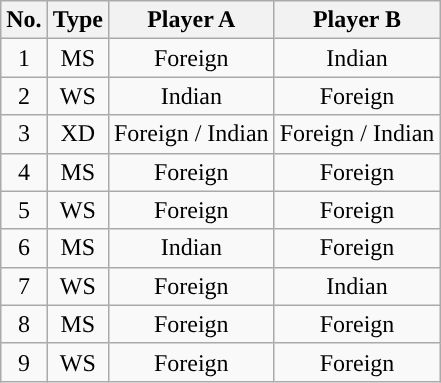<table class="wikitable sortable" style="text-align:center;">
<tr>
<th>No.</th>
<th>Type</th>
<th>Player A</th>
<th>Player B</th>
</tr>
<tr>
<td>1</td>
<td>MS</td>
<td>Foreign</td>
<td>Indian</td>
</tr>
<tr>
<td>2</td>
<td>WS</td>
<td>Indian</td>
<td>Foreign</td>
</tr>
<tr>
<td>3</td>
<td>XD</td>
<td>Foreign / Indian</td>
<td>Foreign / Indian</td>
</tr>
<tr>
<td>4</td>
<td>MS</td>
<td>Foreign</td>
<td>Foreign</td>
</tr>
<tr>
<td>5</td>
<td>WS</td>
<td>Foreign</td>
<td>Foreign</td>
</tr>
<tr>
<td>6</td>
<td>MS</td>
<td>Indian</td>
<td>Foreign</td>
</tr>
<tr>
<td>7</td>
<td>WS</td>
<td>Foreign</td>
<td>Indian</td>
</tr>
<tr>
<td>8</td>
<td>MS</td>
<td>Foreign</td>
<td>Foreign</td>
</tr>
<tr>
<td>9</td>
<td>WS</td>
<td>Foreign</td>
<td>Foreign</td>
</tr>
</table>
